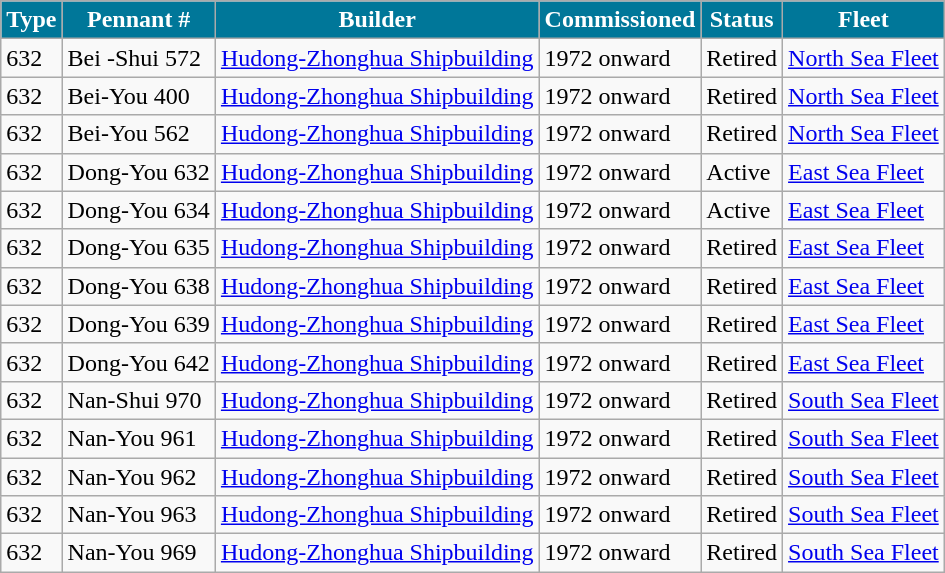<table class="wikitable">
<tr>
<th style="background:#079;color:#fff;">Type</th>
<th style="background:#079;color:#fff;">Pennant #</th>
<th style="background:#079;color:#fff;">Builder</th>
<th style="background:#079;color:#fff;">Commissioned</th>
<th style="background:#079;color:#fff;">Status</th>
<th style="background:#079;color:#fff;">Fleet</th>
</tr>
<tr>
<td>632</td>
<td>Bei -Shui 572</td>
<td><a href='#'>Hudong-Zhonghua Shipbuilding</a></td>
<td>1972 onward</td>
<td>Retired</td>
<td><a href='#'>North Sea Fleet</a></td>
</tr>
<tr>
<td>632</td>
<td>Bei-You  400</td>
<td><a href='#'>Hudong-Zhonghua Shipbuilding</a></td>
<td>1972 onward</td>
<td>Retired</td>
<td><a href='#'>North Sea Fleet</a></td>
</tr>
<tr>
<td>632</td>
<td>Bei-You 562</td>
<td><a href='#'>Hudong-Zhonghua Shipbuilding</a></td>
<td>1972 onward</td>
<td>Retired</td>
<td><a href='#'>North Sea Fleet</a></td>
</tr>
<tr>
<td>632</td>
<td>Dong-You 632</td>
<td><a href='#'>Hudong-Zhonghua Shipbuilding</a></td>
<td>1972 onward</td>
<td>Active</td>
<td><a href='#'>East Sea Fleet</a></td>
</tr>
<tr>
<td>632</td>
<td>Dong-You 634</td>
<td><a href='#'>Hudong-Zhonghua Shipbuilding</a></td>
<td>1972 onward</td>
<td>Active</td>
<td><a href='#'>East Sea Fleet</a></td>
</tr>
<tr>
<td>632</td>
<td>Dong-You 635</td>
<td><a href='#'>Hudong-Zhonghua Shipbuilding</a></td>
<td>1972 onward</td>
<td>Retired</td>
<td><a href='#'>East Sea Fleet</a></td>
</tr>
<tr>
<td>632</td>
<td>Dong-You 638</td>
<td><a href='#'>Hudong-Zhonghua Shipbuilding</a></td>
<td>1972 onward</td>
<td>Retired</td>
<td><a href='#'>East Sea Fleet</a></td>
</tr>
<tr>
<td>632</td>
<td>Dong-You 639</td>
<td><a href='#'>Hudong-Zhonghua Shipbuilding</a></td>
<td>1972 onward</td>
<td>Retired</td>
<td><a href='#'>East Sea Fleet</a></td>
</tr>
<tr>
<td>632</td>
<td>Dong-You 642</td>
<td><a href='#'>Hudong-Zhonghua Shipbuilding</a></td>
<td>1972 onward</td>
<td>Retired</td>
<td><a href='#'>East Sea Fleet</a></td>
</tr>
<tr>
<td>632</td>
<td>Nan-Shui 970</td>
<td><a href='#'>Hudong-Zhonghua Shipbuilding</a></td>
<td>1972 onward</td>
<td>Retired</td>
<td><a href='#'>South Sea Fleet</a></td>
</tr>
<tr>
<td>632</td>
<td>Nan-You 961</td>
<td><a href='#'>Hudong-Zhonghua Shipbuilding</a></td>
<td>1972 onward</td>
<td>Retired</td>
<td><a href='#'>South Sea Fleet</a></td>
</tr>
<tr>
<td>632</td>
<td>Nan-You 962</td>
<td><a href='#'>Hudong-Zhonghua Shipbuilding</a></td>
<td>1972 onward</td>
<td>Retired</td>
<td><a href='#'>South Sea Fleet</a></td>
</tr>
<tr>
<td>632</td>
<td>Nan-You 963</td>
<td><a href='#'>Hudong-Zhonghua Shipbuilding</a></td>
<td>1972 onward</td>
<td>Retired</td>
<td><a href='#'>South Sea Fleet</a></td>
</tr>
<tr>
<td>632</td>
<td>Nan-You 969</td>
<td><a href='#'>Hudong-Zhonghua Shipbuilding</a></td>
<td>1972 onward</td>
<td>Retired</td>
<td><a href='#'>South Sea Fleet</a></td>
</tr>
</table>
